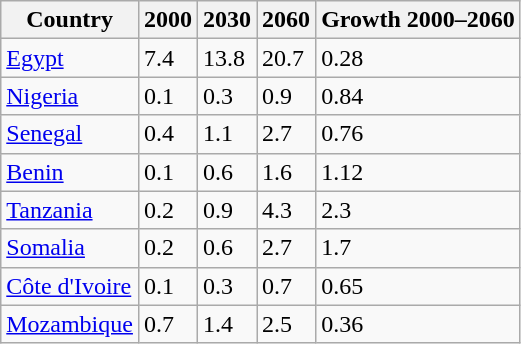<table class="wikitable">
<tr>
<th>Country</th>
<th>2000</th>
<th>2030</th>
<th>2060</th>
<th>Growth 2000–2060</th>
</tr>
<tr>
<td><a href='#'>Egypt</a></td>
<td>7.4</td>
<td>13.8</td>
<td>20.7</td>
<td>0.28</td>
</tr>
<tr>
<td><a href='#'>Nigeria</a></td>
<td>0.1</td>
<td>0.3</td>
<td>0.9</td>
<td>0.84</td>
</tr>
<tr>
<td><a href='#'>Senegal</a></td>
<td>0.4</td>
<td>1.1</td>
<td>2.7</td>
<td>0.76</td>
</tr>
<tr>
<td><a href='#'>Benin</a></td>
<td>0.1</td>
<td>0.6</td>
<td>1.6</td>
<td>1.12</td>
</tr>
<tr>
<td><a href='#'>Tanzania</a></td>
<td>0.2</td>
<td>0.9</td>
<td>4.3</td>
<td>2.3</td>
</tr>
<tr>
<td><a href='#'>Somalia</a></td>
<td>0.2</td>
<td>0.6</td>
<td>2.7</td>
<td>1.7</td>
</tr>
<tr>
<td><a href='#'>Côte d'Ivoire</a></td>
<td>0.1</td>
<td>0.3</td>
<td>0.7</td>
<td>0.65</td>
</tr>
<tr>
<td><a href='#'>Mozambique</a></td>
<td>0.7</td>
<td>1.4</td>
<td>2.5</td>
<td>0.36</td>
</tr>
</table>
